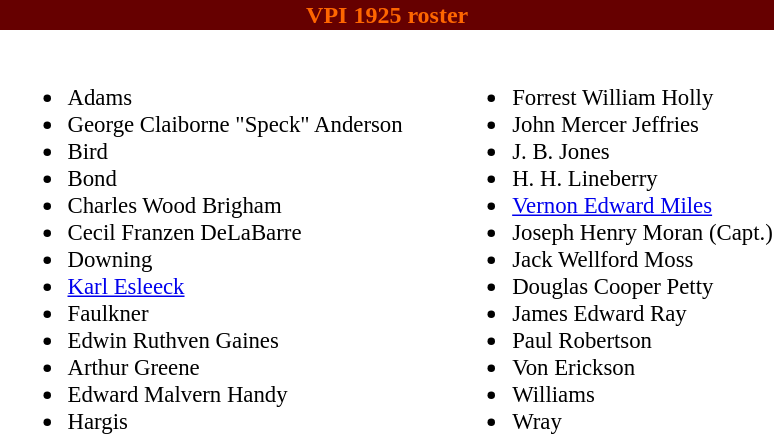<table class="toccolours" style="text-align: left;">
<tr>
<th colspan="9" style="background:#660000;color:#FF6600;text-align:center;"><span><strong>VPI 1925 roster</strong></span></th>
</tr>
<tr>
<td></td>
<td style="font-size:95%; vertical-align:top;"><br><ul><li>Adams</li><li>George Claiborne "Speck" Anderson</li><li>Bird</li><li>Bond</li><li>Charles Wood Brigham</li><li>Cecil Franzen DeLaBarre</li><li>Downing</li><li><a href='#'>Karl Esleeck</a></li><li>Faulkner</li><li>Edwin Ruthven Gaines</li><li>Arthur Greene</li><li>Edward Malvern Handy</li><li>Hargis</li></ul></td>
<td style="width: 25px;"></td>
<td style="font-size:95%; vertical-align:top;"><br><ul><li>Forrest William Holly</li><li>John Mercer Jeffries</li><li>J. B. Jones</li><li>H. H. Lineberry</li><li><a href='#'>Vernon Edward Miles</a></li><li>Joseph Henry Moran (Capt.)</li><li>Jack Wellford Moss</li><li>Douglas Cooper Petty</li><li>James Edward Ray</li><li>Paul Robertson</li><li>Von Erickson</li><li>Williams</li><li>Wray</li></ul></td>
</tr>
</table>
